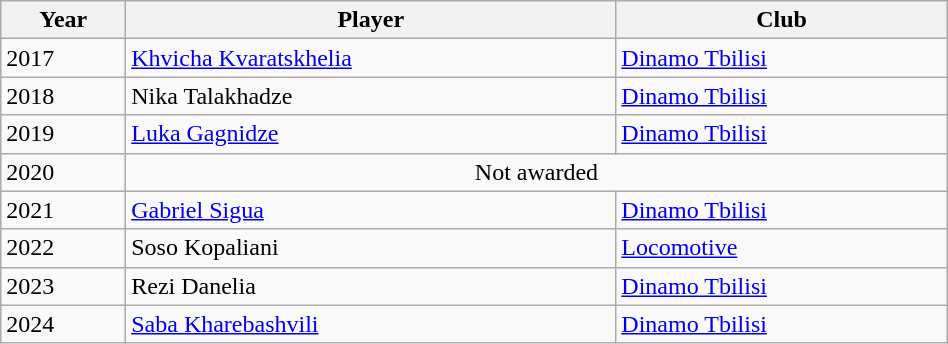<table class="wikitable" width=50%>
<tr>
<th>Year</th>
<th>Player</th>
<th>Club</th>
</tr>
<tr>
<td>2017</td>
<td><a href='#'>Khvicha Kvaratskhelia</a></td>
<td><a href='#'>Dinamo Tbilisi</a></td>
</tr>
<tr>
<td>2018</td>
<td>Nika Talakhadze</td>
<td><a href='#'>Dinamo Tbilisi</a></td>
</tr>
<tr>
<td>2019</td>
<td><a href='#'>Luka Gagnidze</a></td>
<td><a href='#'>Dinamo Tbilisi</a></td>
</tr>
<tr>
<td>2020</td>
<td colspan="2" align=center>Not awarded</td>
</tr>
<tr>
<td>2021</td>
<td><a href='#'>Gabriel Sigua</a></td>
<td><a href='#'>Dinamo Tbilisi</a></td>
</tr>
<tr>
<td>2022</td>
<td>Soso Kopaliani</td>
<td><a href='#'>Locomotive</a></td>
</tr>
<tr>
<td>2023</td>
<td>Rezi Danelia</td>
<td><a href='#'>Dinamo Tbilisi</a></td>
</tr>
<tr>
<td>2024</td>
<td><a href='#'>Saba Kharebashvili</a></td>
<td><a href='#'>Dinamo Tbilisi</a></td>
</tr>
</table>
